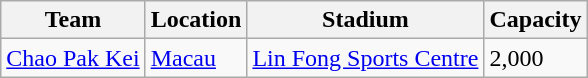<table class="wikitable sortable">
<tr>
<th>Team</th>
<th>Location</th>
<th>Stadium</th>
<th>Capacity</th>
</tr>
<tr>
<td><a href='#'>Chao Pak Kei</a></td>
<td><a href='#'>Macau</a></td>
<td><a href='#'>Lin Fong Sports Centre</a></td>
<td>2,000</td>
</tr>
</table>
